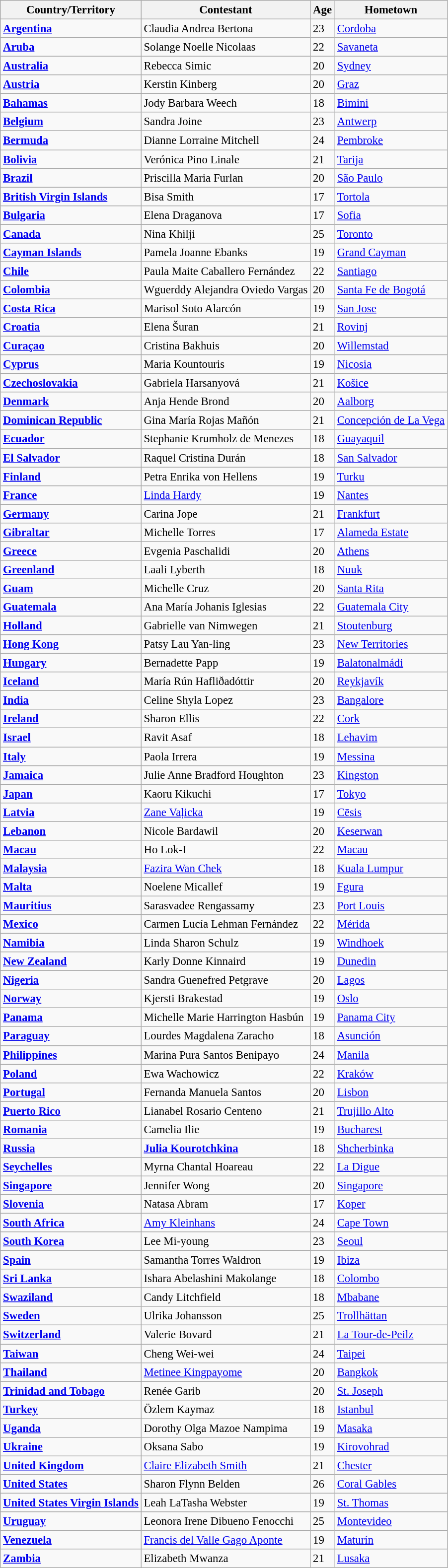<table class="wikitable sortable" style="font-size:95%;">
<tr>
<th>Country/Territory</th>
<th>Contestant</th>
<th>Age</th>
<th>Hometown</th>
</tr>
<tr>
<td><strong> <a href='#'>Argentina</a></strong></td>
<td>Claudia Andrea Bertona</td>
<td>23</td>
<td><a href='#'>Cordoba</a></td>
</tr>
<tr>
<td><strong> <a href='#'>Aruba</a></strong></td>
<td>Solange Noelle Nicolaas</td>
<td>22</td>
<td><a href='#'>Savaneta</a></td>
</tr>
<tr>
<td><strong> <a href='#'>Australia</a></strong></td>
<td>Rebecca Simic</td>
<td>20</td>
<td><a href='#'>Sydney</a></td>
</tr>
<tr>
<td><strong> <a href='#'>Austria</a></strong></td>
<td>Kerstin Kinberg</td>
<td>20</td>
<td><a href='#'>Graz</a></td>
</tr>
<tr>
<td><strong> <a href='#'>Bahamas</a></strong></td>
<td>Jody Barbara Weech</td>
<td>18</td>
<td><a href='#'>Bimini</a></td>
</tr>
<tr>
<td><strong> <a href='#'>Belgium</a></strong></td>
<td>Sandra Joine</td>
<td>23</td>
<td><a href='#'>Antwerp</a></td>
</tr>
<tr>
<td><strong> <a href='#'>Bermuda</a></strong></td>
<td>Dianne Lorraine Mitchell</td>
<td>24</td>
<td><a href='#'>Pembroke</a></td>
</tr>
<tr>
<td><strong> <a href='#'>Bolivia</a></strong></td>
<td>Verónica Pino Linale</td>
<td>21</td>
<td><a href='#'>Tarija</a></td>
</tr>
<tr>
<td><strong> <a href='#'>Brazil</a></strong></td>
<td>Priscilla Maria Furlan</td>
<td>20</td>
<td><a href='#'>São Paulo</a></td>
</tr>
<tr>
<td><strong> <a href='#'>British Virgin Islands</a></strong></td>
<td>Bisa Smith</td>
<td>17</td>
<td><a href='#'>Tortola</a></td>
</tr>
<tr>
<td><strong> <a href='#'>Bulgaria</a></strong></td>
<td>Elena Draganova</td>
<td>17</td>
<td><a href='#'>Sofia</a></td>
</tr>
<tr>
<td><strong> <a href='#'>Canada</a></strong></td>
<td>Nina Khilji</td>
<td>25</td>
<td><a href='#'>Toronto</a></td>
</tr>
<tr>
<td><strong> <a href='#'>Cayman Islands</a></strong></td>
<td>Pamela Joanne Ebanks</td>
<td>19</td>
<td><a href='#'>Grand Cayman</a></td>
</tr>
<tr>
<td><strong> <a href='#'>Chile</a></strong></td>
<td>Paula Maite Caballero Fernández</td>
<td>22</td>
<td><a href='#'>Santiago</a></td>
</tr>
<tr>
<td><strong> <a href='#'>Colombia</a></strong></td>
<td>Wguerddy Alejandra Oviedo Vargas</td>
<td>20</td>
<td><a href='#'>Santa Fe de Bogotá</a></td>
</tr>
<tr>
<td><strong> <a href='#'>Costa Rica</a></strong></td>
<td>Marisol Soto Alarcón</td>
<td>19</td>
<td><a href='#'>San Jose</a></td>
</tr>
<tr>
<td><strong> <a href='#'>Croatia</a></strong></td>
<td>Elena Šuran</td>
<td>21</td>
<td><a href='#'>Rovinj</a></td>
</tr>
<tr>
<td><strong> <a href='#'>Curaçao</a></strong></td>
<td>Cristina Bakhuis</td>
<td>20</td>
<td><a href='#'>Willemstad</a></td>
</tr>
<tr>
<td><strong> <a href='#'>Cyprus</a></strong></td>
<td>Maria Kountouris</td>
<td>19</td>
<td><a href='#'>Nicosia</a></td>
</tr>
<tr>
<td><strong> <a href='#'>Czechoslovakia</a></strong></td>
<td>Gabriela Harsanyová</td>
<td>21</td>
<td><a href='#'>Košice</a></td>
</tr>
<tr>
<td><strong> <a href='#'>Denmark</a></strong></td>
<td>Anja Hende Brond</td>
<td>20</td>
<td><a href='#'>Aalborg</a></td>
</tr>
<tr>
<td><strong> <a href='#'>Dominican Republic</a></strong></td>
<td>Gina María Rojas Mañón</td>
<td>21</td>
<td><a href='#'>Concepción de La Vega</a></td>
</tr>
<tr>
<td><strong> <a href='#'>Ecuador</a></strong></td>
<td>Stephanie Krumholz de Menezes</td>
<td>18</td>
<td><a href='#'>Guayaquil</a></td>
</tr>
<tr>
<td><strong> <a href='#'>El Salvador</a></strong></td>
<td>Raquel Cristina Durán</td>
<td>18</td>
<td><a href='#'>San Salvador</a></td>
</tr>
<tr>
<td><strong> <a href='#'>Finland</a></strong></td>
<td>Petra Enrika von Hellens</td>
<td>19</td>
<td><a href='#'>Turku</a></td>
</tr>
<tr>
<td><strong> <a href='#'>France</a></strong></td>
<td><a href='#'>Linda Hardy</a></td>
<td>19</td>
<td><a href='#'>Nantes</a></td>
</tr>
<tr>
<td><strong> <a href='#'>Germany</a></strong></td>
<td>Carina Jope</td>
<td>21</td>
<td><a href='#'>Frankfurt</a></td>
</tr>
<tr>
<td><strong> <a href='#'>Gibraltar</a></strong></td>
<td>Michelle Torres</td>
<td>17</td>
<td><a href='#'>Alameda Estate</a></td>
</tr>
<tr>
<td><strong> <a href='#'>Greece</a></strong></td>
<td>Evgenia Paschalidi</td>
<td>20</td>
<td><a href='#'>Athens</a></td>
</tr>
<tr>
<td><strong> <a href='#'>Greenland</a></strong></td>
<td>Laali Lyberth</td>
<td>18</td>
<td><a href='#'>Nuuk</a></td>
</tr>
<tr>
<td><strong> <a href='#'>Guam</a></strong></td>
<td>Michelle Cruz</td>
<td>20</td>
<td><a href='#'>Santa Rita</a></td>
</tr>
<tr>
<td><strong> <a href='#'>Guatemala</a></strong></td>
<td>Ana María Johanis Iglesias</td>
<td>22</td>
<td><a href='#'>Guatemala City</a></td>
</tr>
<tr>
<td><strong> <a href='#'>Holland</a></strong></td>
<td>Gabrielle van Nimwegen</td>
<td>21</td>
<td><a href='#'>Stoutenburg</a></td>
</tr>
<tr>
<td><strong> <a href='#'>Hong Kong</a></strong></td>
<td>Patsy Lau Yan-ling</td>
<td>23</td>
<td><a href='#'>New Territories</a></td>
</tr>
<tr>
<td><strong> <a href='#'>Hungary</a></strong></td>
<td>Bernadette Papp</td>
<td>19</td>
<td><a href='#'>Balatonalmádi</a></td>
</tr>
<tr>
<td><strong> <a href='#'>Iceland</a></strong></td>
<td>María Rún Hafliðadóttir</td>
<td>20</td>
<td><a href='#'>Reykjavík</a></td>
</tr>
<tr>
<td><strong> <a href='#'>India</a></strong></td>
<td>Celine Shyla Lopez</td>
<td>23</td>
<td><a href='#'>Bangalore</a></td>
</tr>
<tr>
<td><strong> <a href='#'>Ireland</a></strong></td>
<td>Sharon Ellis</td>
<td>22</td>
<td><a href='#'>Cork</a></td>
</tr>
<tr>
<td><strong> <a href='#'>Israel</a></strong></td>
<td>Ravit Asaf</td>
<td>18</td>
<td><a href='#'>Lehavim</a></td>
</tr>
<tr>
<td><strong> <a href='#'>Italy</a></strong></td>
<td>Paola Irrera</td>
<td>19</td>
<td><a href='#'>Messina</a></td>
</tr>
<tr>
<td><strong> <a href='#'>Jamaica</a></strong></td>
<td>Julie Anne Bradford Houghton</td>
<td>23</td>
<td><a href='#'>Kingston</a></td>
</tr>
<tr>
<td><strong> <a href='#'>Japan</a></strong></td>
<td>Kaoru Kikuchi</td>
<td>17</td>
<td><a href='#'>Tokyo</a></td>
</tr>
<tr>
<td><strong> <a href='#'>Latvia</a></strong></td>
<td><a href='#'>Zane Vaļicka</a></td>
<td>19</td>
<td><a href='#'>Cēsis</a></td>
</tr>
<tr>
<td><strong> <a href='#'>Lebanon</a></strong></td>
<td>Nicole Bardawil</td>
<td>20</td>
<td><a href='#'>Keserwan</a></td>
</tr>
<tr>
<td><strong> <a href='#'>Macau</a></strong></td>
<td>Ho Lok-I</td>
<td>22</td>
<td><a href='#'>Macau</a></td>
</tr>
<tr>
<td><strong> <a href='#'>Malaysia</a></strong></td>
<td><a href='#'>Fazira Wan Chek</a></td>
<td>18</td>
<td><a href='#'>Kuala Lumpur</a></td>
</tr>
<tr>
<td><strong> <a href='#'>Malta</a></strong></td>
<td>Noelene Micallef</td>
<td>19</td>
<td><a href='#'>Fgura</a></td>
</tr>
<tr>
<td><strong> <a href='#'>Mauritius</a></strong></td>
<td>Sarasvadee Rengassamy</td>
<td>23</td>
<td><a href='#'>Port Louis</a></td>
</tr>
<tr>
<td><strong> <a href='#'>Mexico</a></strong></td>
<td>Carmen Lucía Lehman Fernández</td>
<td>22</td>
<td><a href='#'>Mérida</a></td>
</tr>
<tr>
<td><strong> <a href='#'>Namibia</a></strong></td>
<td>Linda Sharon Schulz</td>
<td>19</td>
<td><a href='#'>Windhoek</a></td>
</tr>
<tr>
<td><strong> <a href='#'>New Zealand</a></strong></td>
<td>Karly Donne Kinnaird</td>
<td>19</td>
<td><a href='#'>Dunedin</a></td>
</tr>
<tr>
<td><strong> <a href='#'>Nigeria</a></strong></td>
<td>Sandra Guenefred Petgrave</td>
<td>20</td>
<td><a href='#'>Lagos</a></td>
</tr>
<tr>
<td><strong> <a href='#'>Norway</a></strong></td>
<td>Kjersti Brakestad</td>
<td>19</td>
<td><a href='#'>Oslo</a></td>
</tr>
<tr>
<td><strong> <a href='#'>Panama</a></strong></td>
<td>Michelle Marie Harrington Hasbún</td>
<td>19</td>
<td><a href='#'>Panama City</a></td>
</tr>
<tr>
<td><strong> <a href='#'>Paraguay</a></strong></td>
<td>Lourdes Magdalena Zaracho</td>
<td>18</td>
<td><a href='#'>Asunción</a></td>
</tr>
<tr>
<td><strong> <a href='#'>Philippines</a></strong></td>
<td>Marina Pura Santos Benipayo</td>
<td>24</td>
<td><a href='#'>Manila</a></td>
</tr>
<tr>
<td><strong> <a href='#'>Poland</a></strong></td>
<td>Ewa Wachowicz</td>
<td>22</td>
<td><a href='#'>Kraków</a></td>
</tr>
<tr>
<td><strong> <a href='#'>Portugal</a></strong></td>
<td>Fernanda Manuela Santos</td>
<td>20</td>
<td><a href='#'>Lisbon</a></td>
</tr>
<tr>
<td><strong> <a href='#'>Puerto Rico</a></strong></td>
<td>Lianabel Rosario Centeno</td>
<td>21</td>
<td><a href='#'>Trujillo Alto</a></td>
</tr>
<tr>
<td><strong> <a href='#'>Romania</a></strong></td>
<td>Camelia Ilie</td>
<td>19</td>
<td><a href='#'>Bucharest</a></td>
</tr>
<tr>
<td><strong> <a href='#'>Russia</a></strong></td>
<td><strong><a href='#'>Julia Kourotchkina</a></strong></td>
<td>18</td>
<td><a href='#'>Shcherbinka</a></td>
</tr>
<tr>
<td><strong> <a href='#'>Seychelles</a></strong></td>
<td>Myrna Chantal Hoareau</td>
<td>22</td>
<td><a href='#'>La Digue</a></td>
</tr>
<tr>
<td><strong> <a href='#'>Singapore</a></strong></td>
<td>Jennifer Wong</td>
<td>20</td>
<td><a href='#'>Singapore</a></td>
</tr>
<tr>
<td><strong> <a href='#'>Slovenia</a></strong></td>
<td>Natasa Abram</td>
<td>17</td>
<td><a href='#'>Koper</a></td>
</tr>
<tr>
<td><strong> <a href='#'>South Africa</a></strong></td>
<td><a href='#'>Amy Kleinhans</a></td>
<td>24</td>
<td><a href='#'>Cape Town</a></td>
</tr>
<tr>
<td><strong> <a href='#'>South Korea</a></strong></td>
<td>Lee Mi-young</td>
<td>23</td>
<td><a href='#'>Seoul</a></td>
</tr>
<tr>
<td><strong> <a href='#'>Spain</a></strong></td>
<td>Samantha Torres Waldron</td>
<td>19</td>
<td><a href='#'>Ibiza</a></td>
</tr>
<tr>
<td><strong> <a href='#'>Sri Lanka</a></strong></td>
<td>Ishara Abelashini Makolange</td>
<td>18</td>
<td><a href='#'>Colombo</a></td>
</tr>
<tr>
<td><strong> <a href='#'>Swaziland</a></strong></td>
<td>Candy Litchfield</td>
<td>18</td>
<td><a href='#'>Mbabane</a></td>
</tr>
<tr>
<td><strong> <a href='#'>Sweden</a></strong></td>
<td>Ulrika Johansson</td>
<td>25</td>
<td><a href='#'>Trollhättan</a></td>
</tr>
<tr>
<td><strong> <a href='#'>Switzerland</a></strong></td>
<td>Valerie Bovard</td>
<td>21</td>
<td><a href='#'>La Tour-de-Peilz</a></td>
</tr>
<tr>
<td><strong> <a href='#'>Taiwan</a></strong></td>
<td>Cheng Wei-wei</td>
<td>24</td>
<td><a href='#'>Taipei</a></td>
</tr>
<tr>
<td><strong> <a href='#'>Thailand</a></strong></td>
<td><a href='#'>Metinee Kingpayome</a></td>
<td>20</td>
<td><a href='#'>Bangkok</a></td>
</tr>
<tr>
<td><strong> <a href='#'>Trinidad and Tobago</a></strong></td>
<td>Renée Garib</td>
<td>20</td>
<td><a href='#'>St. Joseph</a></td>
</tr>
<tr>
<td><strong> <a href='#'>Turkey</a></strong></td>
<td>Özlem Kaymaz</td>
<td>18</td>
<td><a href='#'>Istanbul</a></td>
</tr>
<tr>
<td><strong> <a href='#'>Uganda</a></strong></td>
<td>Dorothy Olga Mazoe Nampima</td>
<td>19</td>
<td><a href='#'>Masaka</a></td>
</tr>
<tr>
<td><strong> <a href='#'>Ukraine</a></strong></td>
<td>Oksana Sabo</td>
<td>19</td>
<td><a href='#'>Kirovohrad</a></td>
</tr>
<tr>
<td><strong> <a href='#'>United Kingdom</a></strong></td>
<td><a href='#'>Claire Elizabeth Smith</a></td>
<td>21</td>
<td><a href='#'>Chester</a></td>
</tr>
<tr>
<td><strong> <a href='#'>United States</a></strong></td>
<td>Sharon Flynn Belden</td>
<td>26</td>
<td><a href='#'>Coral Gables</a></td>
</tr>
<tr>
<td><strong> <a href='#'>United States Virgin Islands</a></strong></td>
<td>Leah LaTasha Webster</td>
<td>19</td>
<td><a href='#'>St. Thomas</a></td>
</tr>
<tr>
<td><strong> <a href='#'>Uruguay</a></strong></td>
<td>Leonora Irene Dibueno Fenocchi</td>
<td>25</td>
<td><a href='#'>Montevideo</a></td>
</tr>
<tr>
<td><strong> <a href='#'>Venezuela</a></strong></td>
<td><a href='#'>Francis del Valle Gago Aponte</a></td>
<td>19</td>
<td><a href='#'>Maturín</a></td>
</tr>
<tr>
<td><strong> <a href='#'>Zambia</a></strong></td>
<td>Elizabeth Mwanza</td>
<td>21</td>
<td><a href='#'>Lusaka</a></td>
</tr>
</table>
